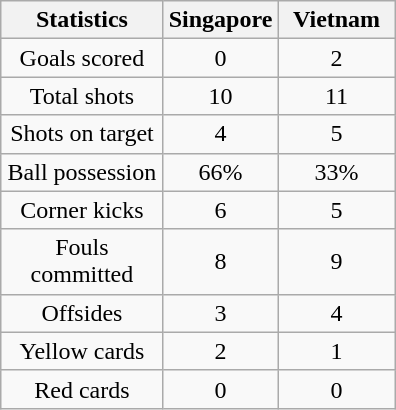<table class="wikitable" style="text-align:center; margin:auto;">
<tr>
<th scope=col width=100>Statistics</th>
<th scope=col width=70>Singapore</th>
<th scope=col width=70>Vietnam</th>
</tr>
<tr>
<td>Goals scored</td>
<td>0</td>
<td>2</td>
</tr>
<tr>
<td>Total shots</td>
<td>10</td>
<td>11</td>
</tr>
<tr>
<td>Shots on target</td>
<td>4</td>
<td>5</td>
</tr>
<tr>
<td>Ball possession</td>
<td>66%</td>
<td>33%</td>
</tr>
<tr>
<td>Corner kicks</td>
<td>6</td>
<td>5</td>
</tr>
<tr>
<td>Fouls committed</td>
<td>8</td>
<td>9</td>
</tr>
<tr>
<td>Offsides</td>
<td>3</td>
<td>4</td>
</tr>
<tr>
<td>Yellow cards</td>
<td>2</td>
<td>1</td>
</tr>
<tr>
<td>Red cards</td>
<td>0</td>
<td>0</td>
</tr>
</table>
